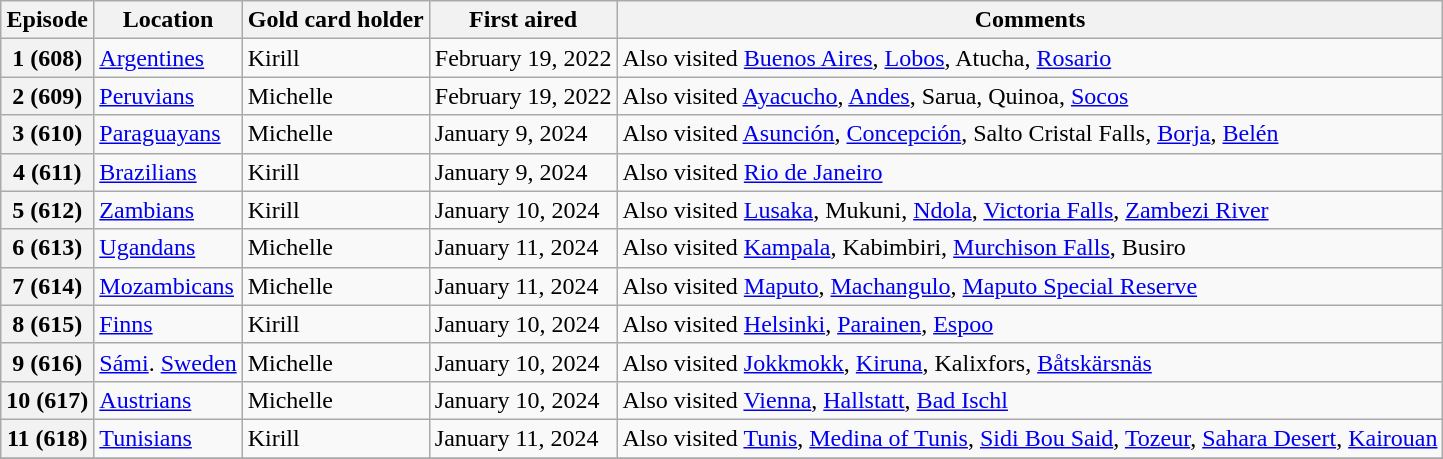<table class="wikitable">
<tr>
<th>Episode</th>
<th>Location</th>
<th>Gold card holder</th>
<th>First aired</th>
<th>Comments</th>
</tr>
<tr>
<th>1 (608)</th>
<td> <a href='#'>Argentines</a></td>
<td>Kirill</td>
<td>February 19, 2022</td>
<td>Also visited <a href='#'>Buenos Aires</a>, <a href='#'>Lobos</a>, Atucha, <a href='#'>Rosario</a></td>
</tr>
<tr>
<th>2 (609)</th>
<td> <a href='#'>Peruvians</a></td>
<td>Michelle</td>
<td>February 19, 2022</td>
<td>Also visited <a href='#'>Ayacucho</a>, <a href='#'>Andes</a>, Sarua, Quinoa, <a href='#'>Socos</a></td>
</tr>
<tr>
<th>3 (610)</th>
<td> <a href='#'>Paraguayans</a></td>
<td>Michelle</td>
<td>January 9, 2024</td>
<td>Also visited <a href='#'>Asunción</a>, <a href='#'>Concepción</a>, Salto Cristal Falls, <a href='#'>Borja</a>, <a href='#'>Belén</a></td>
</tr>
<tr>
<th>4 (611)</th>
<td> <a href='#'>Brazilians</a></td>
<td>Kirill</td>
<td>January 9, 2024</td>
<td>Also visited <a href='#'>Rio de Janeiro</a></td>
</tr>
<tr>
<th>5 (612)</th>
<td> <a href='#'>Zambians</a></td>
<td>Kirill</td>
<td>January 10, 2024</td>
<td>Also visited <a href='#'>Lusaka</a>, Mukuni, <a href='#'>Ndola</a>, <a href='#'>Victoria Falls</a>, <a href='#'>Zambezi River</a></td>
</tr>
<tr>
<th>6 (613)</th>
<td> <a href='#'>Ugandans</a></td>
<td>Michelle</td>
<td>January 11, 2024</td>
<td>Also visited <a href='#'>Kampala</a>, Kabimbiri, <a href='#'>Murchison Falls</a>, Busiro</td>
</tr>
<tr>
<th>7 (614)</th>
<td> <a href='#'>Mozambicans</a></td>
<td>Michelle</td>
<td>January 11, 2024</td>
<td>Also visited <a href='#'>Maputo</a>, <a href='#'>Machangulo</a>, <a href='#'>Maputo Special Reserve</a></td>
</tr>
<tr>
<th>8 (615)</th>
<td> <a href='#'>Finns</a></td>
<td>Kirill</td>
<td>January 10, 2024</td>
<td>Also visited <a href='#'>Helsinki</a>, <a href='#'>Parainen</a>, <a href='#'>Espoo</a></td>
</tr>
<tr>
<th>9 (616)</th>
<td> <a href='#'>Sámi</a>. <a href='#'>Sweden</a></td>
<td>Michelle</td>
<td>January 10, 2024</td>
<td>Also visited <a href='#'>Jokkmokk</a>, <a href='#'>Kiruna</a>, Kalixfors, <a href='#'>Båtskärsnäs</a></td>
</tr>
<tr>
<th>10 (617)</th>
<td> <a href='#'>Austrians</a></td>
<td>Michelle</td>
<td>January 10, 2024</td>
<td>Also visited <a href='#'>Vienna</a>, <a href='#'>Hallstatt</a>, <a href='#'>Bad Ischl</a></td>
</tr>
<tr>
<th>11 (618)</th>
<td> <a href='#'>Tunisians</a></td>
<td>Kirill</td>
<td>January 11, 2024</td>
<td>Also visited <a href='#'>Tunis</a>, <a href='#'>Medina of Tunis</a>, <a href='#'>Sidi Bou Said</a>, <a href='#'>Tozeur</a>, <a href='#'>Sahara Desert</a>, <a href='#'>Kairouan</a></td>
</tr>
<tr>
</tr>
</table>
